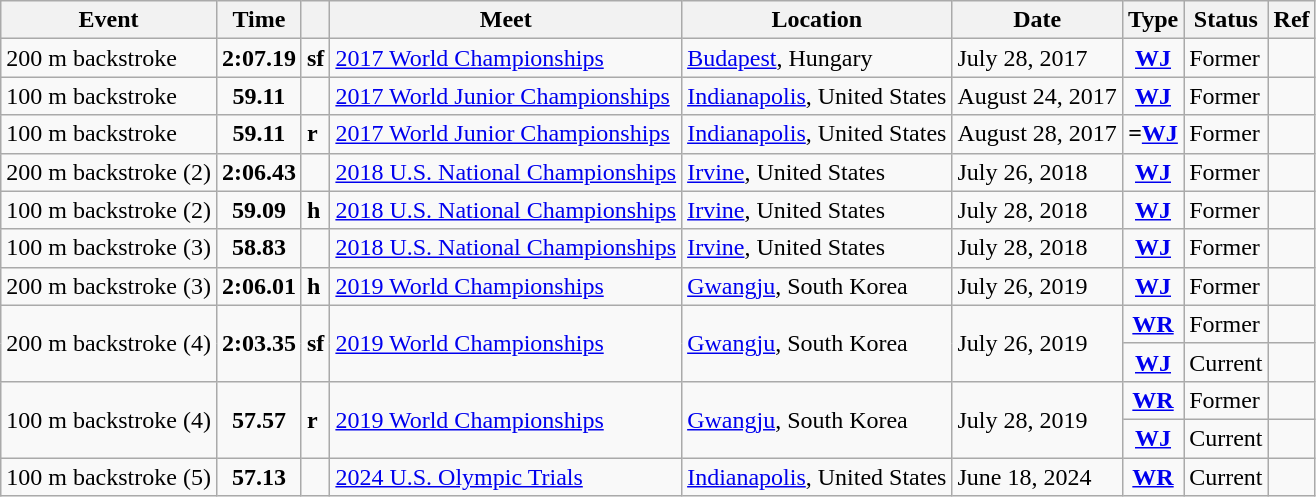<table class="wikitable">
<tr>
<th>Event</th>
<th>Time</th>
<th></th>
<th>Meet</th>
<th>Location</th>
<th>Date</th>
<th>Type</th>
<th>Status</th>
<th>Ref</th>
</tr>
<tr>
<td>200 m backstroke</td>
<td style="text-align:center;"><strong>2:07.19</strong></td>
<td><strong>sf</strong></td>
<td><a href='#'>2017 World Championships</a></td>
<td><a href='#'>Budapest</a>, Hungary</td>
<td>July 28, 2017</td>
<td style="text-align:center;"><strong><a href='#'>WJ</a></strong></td>
<td>Former</td>
<td></td>
</tr>
<tr>
<td>100 m backstroke</td>
<td style="text-align:center;"><strong>59.11</strong></td>
<td></td>
<td><a href='#'>2017 World Junior Championships</a></td>
<td><a href='#'>Indianapolis</a>, United States</td>
<td>August 24, 2017</td>
<td style="text-align:center;"><strong><a href='#'>WJ</a></strong></td>
<td>Former</td>
<td></td>
</tr>
<tr>
<td>100 m backstroke</td>
<td style="text-align:center;"><strong>59.11</strong></td>
<td><strong>r</strong></td>
<td><a href='#'>2017 World Junior Championships</a></td>
<td><a href='#'>Indianapolis</a>, United States</td>
<td>August 28, 2017</td>
<td style="text-align:center;"><strong>=<a href='#'>WJ</a></strong></td>
<td>Former</td>
<td></td>
</tr>
<tr>
<td>200 m backstroke (2)</td>
<td style="text-align:center;"><strong>2:06.43</strong></td>
<td></td>
<td><a href='#'>2018 U.S. National Championships</a></td>
<td><a href='#'>Irvine</a>, United States</td>
<td>July 26, 2018</td>
<td style="text-align:center;"><strong><a href='#'>WJ</a></strong></td>
<td>Former</td>
<td></td>
</tr>
<tr>
<td>100 m backstroke (2)</td>
<td style="text-align:center;"><strong>59.09</strong></td>
<td><strong>h</strong></td>
<td><a href='#'>2018 U.S. National Championships</a></td>
<td><a href='#'>Irvine</a>, United States</td>
<td>July 28, 2018</td>
<td style="text-align:center;"><strong><a href='#'>WJ</a></strong></td>
<td>Former</td>
<td></td>
</tr>
<tr>
<td>100 m backstroke (3)</td>
<td style="text-align:center;"><strong>58.83</strong></td>
<td></td>
<td><a href='#'>2018 U.S. National Championships</a></td>
<td><a href='#'>Irvine</a>, United States</td>
<td>July 28, 2018</td>
<td style="text-align:center;"><strong><a href='#'>WJ</a></strong></td>
<td>Former</td>
<td></td>
</tr>
<tr>
<td>200 m backstroke (3)</td>
<td style="text-align:center;"><strong>2:06.01</strong></td>
<td><strong>h</strong></td>
<td><a href='#'>2019 World Championships</a></td>
<td><a href='#'>Gwangju</a>, South Korea</td>
<td>July 26, 2019</td>
<td style="text-align:center;"><strong><a href='#'>WJ</a></strong></td>
<td>Former</td>
<td></td>
</tr>
<tr>
<td rowspan=2>200 m backstroke (4)</td>
<td style="text-align:center;" rowspan=2><strong>2:03.35</strong></td>
<td rowspan=2><strong>sf</strong></td>
<td rowspan=2><a href='#'>2019 World Championships</a></td>
<td rowspan=2><a href='#'>Gwangju</a>, South Korea</td>
<td rowspan=2>July 26, 2019</td>
<td style="text-align:center;"><strong><a href='#'>WR</a></strong></td>
<td>Former</td>
<td></td>
</tr>
<tr>
<td style="text-align:center;"><strong><a href='#'>WJ</a></strong></td>
<td>Current</td>
<td></td>
</tr>
<tr>
<td rowspan=2>100 m backstroke (4)</td>
<td style="text-align:center;"rowspan=2><strong>57.57</strong></td>
<td rowspan=2><strong>r</strong></td>
<td rowspan=2><a href='#'>2019 World Championships</a></td>
<td rowspan=2><a href='#'>Gwangju</a>, South Korea</td>
<td rowspan=2>July 28, 2019</td>
<td style="text-align:center;"><strong><a href='#'>WR</a></strong></td>
<td>Former</td>
<td></td>
</tr>
<tr>
<td style="text-align:center;"><strong><a href='#'>WJ</a></strong></td>
<td>Current</td>
<td></td>
</tr>
<tr>
<td>100 m backstroke (5)</td>
<td style="text-align:center;"><strong>57.13</strong></td>
<td></td>
<td><a href='#'>2024 U.S. Olympic Trials</a></td>
<td><a href='#'>Indianapolis</a>, United States</td>
<td>June 18, 2024</td>
<td style="text-align:center;"><strong><a href='#'>WR</a></strong></td>
<td>Current</td>
<td></td>
</tr>
</table>
